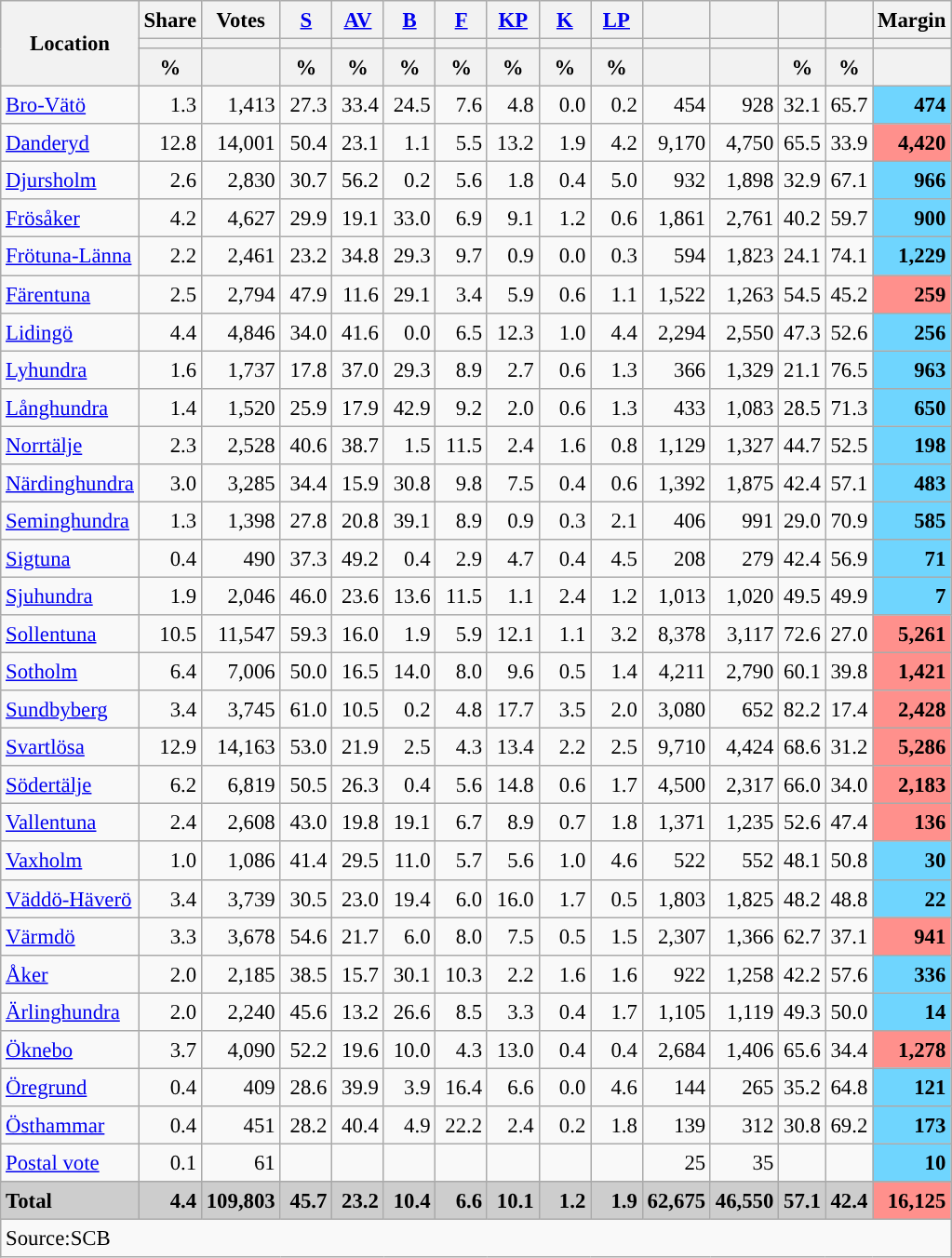<table class="wikitable sortable" style="text-align:right; font-size:95%; line-height:20px;">
<tr>
<th rowspan="3">Location</th>
<th>Share</th>
<th>Votes</th>
<th width="30px" class="unsortable"><a href='#'>S</a></th>
<th width="30px" class="unsortable"><a href='#'>AV</a></th>
<th width="30px" class="unsortable"><a href='#'>B</a></th>
<th width="30px" class="unsortable"><a href='#'>F</a></th>
<th width="30px" class="unsortable"><a href='#'>KP</a></th>
<th width="30px" class="unsortable"><a href='#'>K</a></th>
<th width="30px" class="unsortable"><a href='#'>LP</a></th>
<th></th>
<th></th>
<th></th>
<th></th>
<th>Margin</th>
</tr>
<tr>
<th></th>
<th></th>
<th style="background:"></th>
<th style="background:"></th>
<th style="background:"></th>
<th style="background:"></th>
<th style="background:"></th>
<th style="background:"></th>
<th style="background:"></th>
<th style="background:"></th>
<th style="background:"></th>
<th style="background:"></th>
<th style="background:"></th>
<th></th>
</tr>
<tr>
<th data-sort-type="number">%</th>
<th></th>
<th data-sort-type="number">%</th>
<th data-sort-type="number">%</th>
<th data-sort-type="number">%</th>
<th data-sort-type="number">%</th>
<th data-sort-type="number">%</th>
<th data-sort-type="number">%</th>
<th data-sort-type="number">%</th>
<th></th>
<th></th>
<th data-sort-type="number">%</th>
<th data-sort-type="number">%</th>
<th></th>
</tr>
<tr>
<td align=left><a href='#'>Bro-Vätö</a></td>
<td>1.3</td>
<td>1,413</td>
<td>27.3</td>
<td>33.4</td>
<td>24.5</td>
<td>7.6</td>
<td>4.8</td>
<td>0.0</td>
<td>0.2</td>
<td>454</td>
<td>928</td>
<td>32.1</td>
<td>65.7</td>
<td bgcolor=#6fd5fe><strong>474</strong></td>
</tr>
<tr>
<td align=left><a href='#'>Danderyd</a></td>
<td>12.8</td>
<td>14,001</td>
<td>50.4</td>
<td>23.1</td>
<td>1.1</td>
<td>5.5</td>
<td>13.2</td>
<td>1.9</td>
<td>4.2</td>
<td>9,170</td>
<td>4,750</td>
<td>65.5</td>
<td>33.9</td>
<td bgcolor=#ff908c><strong>4,420</strong></td>
</tr>
<tr>
<td align=left><a href='#'>Djursholm</a></td>
<td>2.6</td>
<td>2,830</td>
<td>30.7</td>
<td>56.2</td>
<td>0.2</td>
<td>5.6</td>
<td>1.8</td>
<td>0.4</td>
<td>5.0</td>
<td>932</td>
<td>1,898</td>
<td>32.9</td>
<td>67.1</td>
<td bgcolor=#6fd5fe><strong>966</strong></td>
</tr>
<tr>
<td align=left><a href='#'>Frösåker</a></td>
<td>4.2</td>
<td>4,627</td>
<td>29.9</td>
<td>19.1</td>
<td>33.0</td>
<td>6.9</td>
<td>9.1</td>
<td>1.2</td>
<td>0.6</td>
<td>1,861</td>
<td>2,761</td>
<td>40.2</td>
<td>59.7</td>
<td bgcolor=#6fd5fe><strong>900</strong></td>
</tr>
<tr>
<td align=left><a href='#'>Frötuna-Länna</a></td>
<td>2.2</td>
<td>2,461</td>
<td>23.2</td>
<td>34.8</td>
<td>29.3</td>
<td>9.7</td>
<td>0.9</td>
<td>0.0</td>
<td>0.3</td>
<td>594</td>
<td>1,823</td>
<td>24.1</td>
<td>74.1</td>
<td bgcolor=#6fd5fe><strong>1,229</strong></td>
</tr>
<tr>
<td align=left><a href='#'>Färentuna</a></td>
<td>2.5</td>
<td>2,794</td>
<td>47.9</td>
<td>11.6</td>
<td>29.1</td>
<td>3.4</td>
<td>5.9</td>
<td>0.6</td>
<td>1.1</td>
<td>1,522</td>
<td>1,263</td>
<td>54.5</td>
<td>45.2</td>
<td bgcolor=#ff908c><strong>259</strong></td>
</tr>
<tr>
<td align=left><a href='#'>Lidingö</a></td>
<td>4.4</td>
<td>4,846</td>
<td>34.0</td>
<td>41.6</td>
<td>0.0</td>
<td>6.5</td>
<td>12.3</td>
<td>1.0</td>
<td>4.4</td>
<td>2,294</td>
<td>2,550</td>
<td>47.3</td>
<td>52.6</td>
<td bgcolor=#6fd5fe><strong>256</strong></td>
</tr>
<tr>
<td align=left><a href='#'>Lyhundra</a></td>
<td>1.6</td>
<td>1,737</td>
<td>17.8</td>
<td>37.0</td>
<td>29.3</td>
<td>8.9</td>
<td>2.7</td>
<td>0.6</td>
<td>1.3</td>
<td>366</td>
<td>1,329</td>
<td>21.1</td>
<td>76.5</td>
<td bgcolor=#6fd5fe><strong>963</strong></td>
</tr>
<tr>
<td align=left><a href='#'>Långhundra</a></td>
<td>1.4</td>
<td>1,520</td>
<td>25.9</td>
<td>17.9</td>
<td>42.9</td>
<td>9.2</td>
<td>2.0</td>
<td>0.6</td>
<td>1.3</td>
<td>433</td>
<td>1,083</td>
<td>28.5</td>
<td>71.3</td>
<td bgcolor=#6fd5fe><strong>650</strong></td>
</tr>
<tr>
<td align=left><a href='#'>Norrtälje</a></td>
<td>2.3</td>
<td>2,528</td>
<td>40.6</td>
<td>38.7</td>
<td>1.5</td>
<td>11.5</td>
<td>2.4</td>
<td>1.6</td>
<td>0.8</td>
<td>1,129</td>
<td>1,327</td>
<td>44.7</td>
<td>52.5</td>
<td bgcolor=#6fd5fe><strong>198</strong></td>
</tr>
<tr>
<td align=left><a href='#'>Närdinghundra</a></td>
<td>3.0</td>
<td>3,285</td>
<td>34.4</td>
<td>15.9</td>
<td>30.8</td>
<td>9.8</td>
<td>7.5</td>
<td>0.4</td>
<td>0.6</td>
<td>1,392</td>
<td>1,875</td>
<td>42.4</td>
<td>57.1</td>
<td bgcolor=#6fd5fe><strong>483</strong></td>
</tr>
<tr>
<td align=left><a href='#'>Seminghundra</a></td>
<td>1.3</td>
<td>1,398</td>
<td>27.8</td>
<td>20.8</td>
<td>39.1</td>
<td>8.9</td>
<td>0.9</td>
<td>0.3</td>
<td>2.1</td>
<td>406</td>
<td>991</td>
<td>29.0</td>
<td>70.9</td>
<td bgcolor=#6fd5fe><strong>585</strong></td>
</tr>
<tr>
<td align=left><a href='#'>Sigtuna</a></td>
<td>0.4</td>
<td>490</td>
<td>37.3</td>
<td>49.2</td>
<td>0.4</td>
<td>2.9</td>
<td>4.7</td>
<td>0.4</td>
<td>4.5</td>
<td>208</td>
<td>279</td>
<td>42.4</td>
<td>56.9</td>
<td bgcolor=#6fd5fe><strong>71</strong></td>
</tr>
<tr>
<td align=left><a href='#'>Sjuhundra</a></td>
<td>1.9</td>
<td>2,046</td>
<td>46.0</td>
<td>23.6</td>
<td>13.6</td>
<td>11.5</td>
<td>1.1</td>
<td>2.4</td>
<td>1.2</td>
<td>1,013</td>
<td>1,020</td>
<td>49.5</td>
<td>49.9</td>
<td bgcolor=#6fd5fe><strong>7</strong></td>
</tr>
<tr>
<td align=left><a href='#'>Sollentuna</a></td>
<td>10.5</td>
<td>11,547</td>
<td>59.3</td>
<td>16.0</td>
<td>1.9</td>
<td>5.9</td>
<td>12.1</td>
<td>1.1</td>
<td>3.2</td>
<td>8,378</td>
<td>3,117</td>
<td>72.6</td>
<td>27.0</td>
<td bgcolor=#ff908c><strong>5,261</strong></td>
</tr>
<tr>
<td align=left><a href='#'>Sotholm</a></td>
<td>6.4</td>
<td>7,006</td>
<td>50.0</td>
<td>16.5</td>
<td>14.0</td>
<td>8.0</td>
<td>9.6</td>
<td>0.5</td>
<td>1.4</td>
<td>4,211</td>
<td>2,790</td>
<td>60.1</td>
<td>39.8</td>
<td bgcolor=#ff908c><strong>1,421</strong></td>
</tr>
<tr>
<td align=left><a href='#'>Sundbyberg</a></td>
<td>3.4</td>
<td>3,745</td>
<td>61.0</td>
<td>10.5</td>
<td>0.2</td>
<td>4.8</td>
<td>17.7</td>
<td>3.5</td>
<td>2.0</td>
<td>3,080</td>
<td>652</td>
<td>82.2</td>
<td>17.4</td>
<td bgcolor=#ff908c><strong>2,428</strong></td>
</tr>
<tr>
<td align=left><a href='#'>Svartlösa</a></td>
<td>12.9</td>
<td>14,163</td>
<td>53.0</td>
<td>21.9</td>
<td>2.5</td>
<td>4.3</td>
<td>13.4</td>
<td>2.2</td>
<td>2.5</td>
<td>9,710</td>
<td>4,424</td>
<td>68.6</td>
<td>31.2</td>
<td bgcolor=#ff908c><strong>5,286</strong></td>
</tr>
<tr>
<td align=left><a href='#'>Södertälje</a></td>
<td>6.2</td>
<td>6,819</td>
<td>50.5</td>
<td>26.3</td>
<td>0.4</td>
<td>5.6</td>
<td>14.8</td>
<td>0.6</td>
<td>1.7</td>
<td>4,500</td>
<td>2,317</td>
<td>66.0</td>
<td>34.0</td>
<td bgcolor=#ff908c><strong>2,183</strong></td>
</tr>
<tr>
<td align=left><a href='#'>Vallentuna</a></td>
<td>2.4</td>
<td>2,608</td>
<td>43.0</td>
<td>19.8</td>
<td>19.1</td>
<td>6.7</td>
<td>8.9</td>
<td>0.7</td>
<td>1.8</td>
<td>1,371</td>
<td>1,235</td>
<td>52.6</td>
<td>47.4</td>
<td bgcolor=#ff908c><strong>136</strong></td>
</tr>
<tr>
<td align=left><a href='#'>Vaxholm</a></td>
<td>1.0</td>
<td>1,086</td>
<td>41.4</td>
<td>29.5</td>
<td>11.0</td>
<td>5.7</td>
<td>5.6</td>
<td>1.0</td>
<td>4.6</td>
<td>522</td>
<td>552</td>
<td>48.1</td>
<td>50.8</td>
<td bgcolor=#6fd5fe><strong>30</strong></td>
</tr>
<tr>
<td align=left><a href='#'>Väddö-Häverö</a></td>
<td>3.4</td>
<td>3,739</td>
<td>30.5</td>
<td>23.0</td>
<td>19.4</td>
<td>6.0</td>
<td>16.0</td>
<td>1.7</td>
<td>0.5</td>
<td>1,803</td>
<td>1,825</td>
<td>48.2</td>
<td>48.8</td>
<td bgcolor=#6fd5fe><strong>22</strong></td>
</tr>
<tr>
<td align=left><a href='#'>Värmdö</a></td>
<td>3.3</td>
<td>3,678</td>
<td>54.6</td>
<td>21.7</td>
<td>6.0</td>
<td>8.0</td>
<td>7.5</td>
<td>0.5</td>
<td>1.5</td>
<td>2,307</td>
<td>1,366</td>
<td>62.7</td>
<td>37.1</td>
<td bgcolor=#ff908c><strong>941</strong></td>
</tr>
<tr>
<td align=left><a href='#'>Åker</a></td>
<td>2.0</td>
<td>2,185</td>
<td>38.5</td>
<td>15.7</td>
<td>30.1</td>
<td>10.3</td>
<td>2.2</td>
<td>1.6</td>
<td>1.6</td>
<td>922</td>
<td>1,258</td>
<td>42.2</td>
<td>57.6</td>
<td bgcolor=#6fd5fe><strong>336</strong></td>
</tr>
<tr>
<td align=left><a href='#'>Ärlinghundra</a></td>
<td>2.0</td>
<td>2,240</td>
<td>45.6</td>
<td>13.2</td>
<td>26.6</td>
<td>8.5</td>
<td>3.3</td>
<td>0.4</td>
<td>1.7</td>
<td>1,105</td>
<td>1,119</td>
<td>49.3</td>
<td>50.0</td>
<td bgcolor=#6fd5fe><strong>14</strong></td>
</tr>
<tr>
<td align=left><a href='#'>Öknebo</a></td>
<td>3.7</td>
<td>4,090</td>
<td>52.2</td>
<td>19.6</td>
<td>10.0</td>
<td>4.3</td>
<td>13.0</td>
<td>0.4</td>
<td>0.4</td>
<td>2,684</td>
<td>1,406</td>
<td>65.6</td>
<td>34.4</td>
<td bgcolor=#ff908c><strong>1,278</strong></td>
</tr>
<tr>
<td align=left><a href='#'>Öregrund</a></td>
<td>0.4</td>
<td>409</td>
<td>28.6</td>
<td>39.9</td>
<td>3.9</td>
<td>16.4</td>
<td>6.6</td>
<td>0.0</td>
<td>4.6</td>
<td>144</td>
<td>265</td>
<td>35.2</td>
<td>64.8</td>
<td bgcolor=#6fd5fe><strong>121</strong></td>
</tr>
<tr>
<td align=left><a href='#'>Östhammar</a></td>
<td>0.4</td>
<td>451</td>
<td>28.2</td>
<td>40.4</td>
<td>4.9</td>
<td>22.2</td>
<td>2.4</td>
<td>0.2</td>
<td>1.8</td>
<td>139</td>
<td>312</td>
<td>30.8</td>
<td>69.2</td>
<td bgcolor=#6fd5fe><strong>173</strong></td>
</tr>
<tr>
<td align=left><a href='#'>Postal vote</a></td>
<td>0.1</td>
<td>61</td>
<td></td>
<td></td>
<td></td>
<td></td>
<td></td>
<td></td>
<td></td>
<td>25</td>
<td>35</td>
<td></td>
<td></td>
<td bgcolor=#6fd5fe><strong>10</strong></td>
</tr>
<tr>
</tr>
<tr style="background:#CDCDCD;">
<td align=left><strong>Total</strong></td>
<td><strong>4.4</strong></td>
<td><strong>109,803</strong></td>
<td><strong>45.7</strong></td>
<td><strong>23.2</strong></td>
<td><strong>10.4</strong></td>
<td><strong>6.6</strong></td>
<td><strong>10.1</strong></td>
<td><strong>1.2</strong></td>
<td><strong>1.9</strong></td>
<td><strong>62,675</strong></td>
<td><strong>46,550</strong></td>
<td><strong>57.1</strong></td>
<td><strong>42.4</strong></td>
<td bgcolor=#ff908c><strong>16,125</strong></td>
</tr>
<tr>
<td align=left colspan=15>Source:SCB </td>
</tr>
</table>
